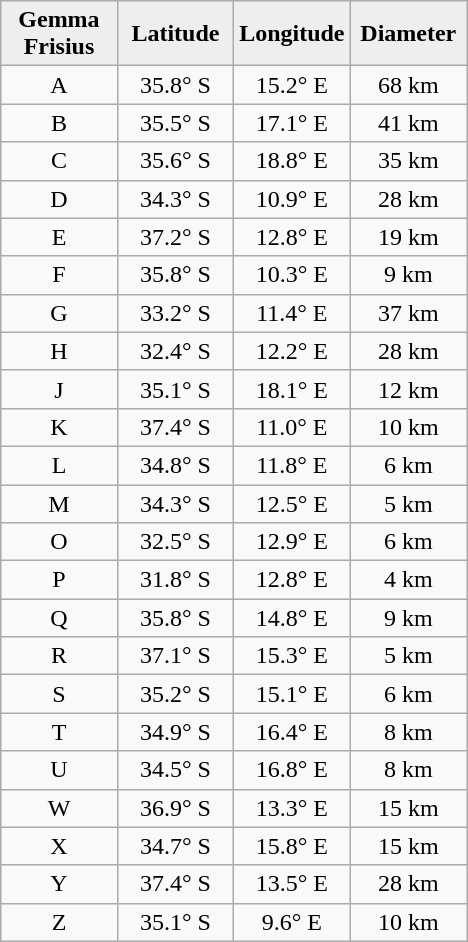<table class="wikitable">
<tr>
<th width="25%" style="background:#eeeeee;">Gemma<br>Frisius</th>
<th width="25%" style="background:#eeeeee;">Latitude</th>
<th width="25%" style="background:#eeeeee;">Longitude</th>
<th width="25%" style="background:#eeeeee;">Diameter</th>
</tr>
<tr>
<td align="center">A</td>
<td align="center">35.8° S</td>
<td align="center">15.2° E</td>
<td align="center">68 km</td>
</tr>
<tr>
<td align="center">B</td>
<td align="center">35.5° S</td>
<td align="center">17.1° E</td>
<td align="center">41 km</td>
</tr>
<tr>
<td align="center">C</td>
<td align="center">35.6° S</td>
<td align="center">18.8° E</td>
<td align="center">35 km</td>
</tr>
<tr>
<td align="center">D</td>
<td align="center">34.3° S</td>
<td align="center">10.9° E</td>
<td align="center">28 km</td>
</tr>
<tr>
<td align="center">E</td>
<td align="center">37.2° S</td>
<td align="center">12.8° E</td>
<td align="center">19 km</td>
</tr>
<tr>
<td align="center">F</td>
<td align="center">35.8° S</td>
<td align="center">10.3° E</td>
<td align="center">9 km</td>
</tr>
<tr>
<td align="center">G</td>
<td align="center">33.2° S</td>
<td align="center">11.4° E</td>
<td align="center">37 km</td>
</tr>
<tr>
<td align="center">H</td>
<td align="center">32.4° S</td>
<td align="center">12.2° E</td>
<td align="center">28 km</td>
</tr>
<tr>
<td align="center">J</td>
<td align="center">35.1° S</td>
<td align="center">18.1° E</td>
<td align="center">12 km</td>
</tr>
<tr>
<td align="center">K</td>
<td align="center">37.4° S</td>
<td align="center">11.0° E</td>
<td align="center">10 km</td>
</tr>
<tr>
<td align="center">L</td>
<td align="center">34.8° S</td>
<td align="center">11.8° E</td>
<td align="center">6 km</td>
</tr>
<tr>
<td align="center">M</td>
<td align="center">34.3° S</td>
<td align="center">12.5° E</td>
<td align="center">5 km</td>
</tr>
<tr>
<td align="center">O</td>
<td align="center">32.5° S</td>
<td align="center">12.9° E</td>
<td align="center">6 km</td>
</tr>
<tr>
<td align="center">P</td>
<td align="center">31.8° S</td>
<td align="center">12.8° E</td>
<td align="center">4 km</td>
</tr>
<tr>
<td align="center">Q</td>
<td align="center">35.8° S</td>
<td align="center">14.8° E</td>
<td align="center">9 km</td>
</tr>
<tr>
<td align="center">R</td>
<td align="center">37.1° S</td>
<td align="center">15.3° E</td>
<td align="center">5 km</td>
</tr>
<tr>
<td align="center">S</td>
<td align="center">35.2° S</td>
<td align="center">15.1° E</td>
<td align="center">6 km</td>
</tr>
<tr>
<td align="center">T</td>
<td align="center">34.9° S</td>
<td align="center">16.4° E</td>
<td align="center">8 km</td>
</tr>
<tr>
<td align="center">U</td>
<td align="center">34.5° S</td>
<td align="center">16.8° E</td>
<td align="center">8 km</td>
</tr>
<tr>
<td align="center">W</td>
<td align="center">36.9° S</td>
<td align="center">13.3° E</td>
<td align="center">15 km</td>
</tr>
<tr>
<td align="center">X</td>
<td align="center">34.7° S</td>
<td align="center">15.8° E</td>
<td align="center">15 km</td>
</tr>
<tr>
<td align="center">Y</td>
<td align="center">37.4° S</td>
<td align="center">13.5° E</td>
<td align="center">28 km</td>
</tr>
<tr>
<td align="center">Z</td>
<td align="center">35.1° S</td>
<td align="center">9.6° E</td>
<td align="center">10 km</td>
</tr>
</table>
